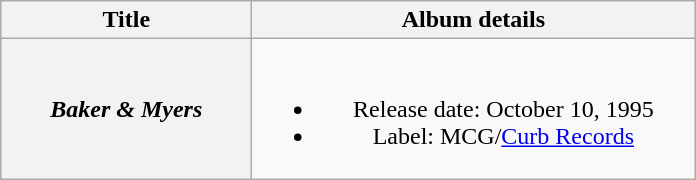<table class="wikitable plainrowheaders" style="text-align:center;">
<tr>
<th style="width:10em;">Title</th>
<th style="width:18em;">Album details</th>
</tr>
<tr>
<th scope="row"><em>Baker & Myers</em></th>
<td><br><ul><li>Release date: October 10, 1995</li><li>Label: MCG/<a href='#'>Curb Records</a></li></ul></td>
</tr>
</table>
